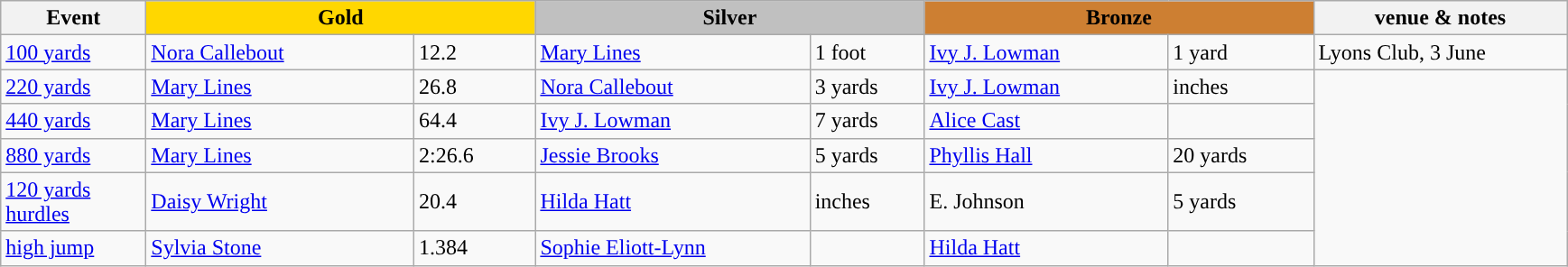<table class="wikitable" style="text-align:left">
<tr>
<th width=100>Event</th>
<th colspan="2" width="280" style="background:gold;">Gold</th>
<th colspan="2" width="280" style="background:silver;">Silver</th>
<th colspan="2" width="280" style="background:#CD7F32;">Bronze</th>
<th width="180">venue & notes</th>
</tr>
<tr>
<td><a href='#'>100 yards</a></td>
<td><a href='#'>Nora Callebout</a></td>
<td>12.2</td>
<td><a href='#'>Mary Lines</a></td>
<td>1 foot</td>
<td><a href='#'>Ivy J. Lowman</a></td>
<td>1 yard</td>
<td>Lyons Club, 3 June</td>
</tr>
<tr>
<td><a href='#'>220 yards</a></td>
<td><a href='#'>Mary Lines</a></td>
<td>26.8 </td>
<td><a href='#'>Nora Callebout</a></td>
<td>3 yards</td>
<td><a href='#'>Ivy J. Lowman</a></td>
<td>inches</td>
</tr>
<tr>
<td><a href='#'>440 yards</a></td>
<td><a href='#'>Mary Lines</a></td>
<td>64.4 </td>
<td><a href='#'>Ivy J. Lowman</a></td>
<td>7 yards</td>
<td><a href='#'>Alice Cast</a></td>
<td></td>
</tr>
<tr>
<td><a href='#'>880 yards</a></td>
<td><a href='#'>Mary Lines</a></td>
<td>2:26.6 </td>
<td><a href='#'>Jessie Brooks</a></td>
<td>5 yards</td>
<td><a href='#'>Phyllis Hall</a></td>
<td>20 yards</td>
</tr>
<tr>
<td><a href='#'>120 yards hurdles</a></td>
<td><a href='#'>Daisy Wright</a></td>
<td>20.4</td>
<td><a href='#'>Hilda Hatt</a></td>
<td>inches</td>
<td>E. Johnson</td>
<td>5 yards</td>
</tr>
<tr>
<td><a href='#'>high jump</a></td>
<td><a href='#'>Sylvia Stone</a></td>
<td>1.384</td>
<td><a href='#'>Sophie Eliott-Lynn</a></td>
<td></td>
<td><a href='#'>Hilda Hatt</a></td>
<td></td>
</tr>
</table>
